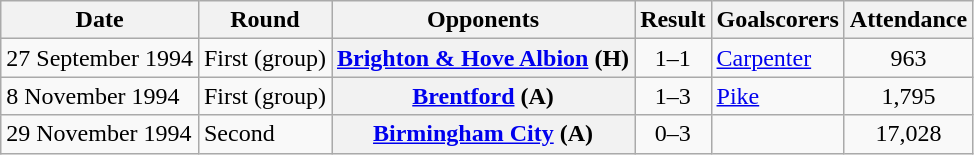<table class="wikitable plainrowheaders sortable">
<tr>
<th scope=col>Date</th>
<th scope=col>Round</th>
<th scope=col>Opponents</th>
<th scope=col>Result</th>
<th scope=col class=unsortable>Goalscorers</th>
<th scope=col>Attendance</th>
</tr>
<tr>
<td>27 September 1994</td>
<td>First (group)</td>
<th scope=row><a href='#'>Brighton & Hove Albion</a> (H)</th>
<td align=center>1–1</td>
<td><a href='#'>Carpenter</a></td>
<td align=center>963</td>
</tr>
<tr>
<td>8 November 1994</td>
<td>First (group)</td>
<th scope=row><a href='#'>Brentford</a> (A)</th>
<td align=center>1–3</td>
<td><a href='#'>Pike</a></td>
<td align=center>1,795</td>
</tr>
<tr>
<td>29 November 1994</td>
<td>Second</td>
<th scope=row><a href='#'>Birmingham City</a> (A)</th>
<td align=center>0–3</td>
<td></td>
<td align=center>17,028</td>
</tr>
</table>
